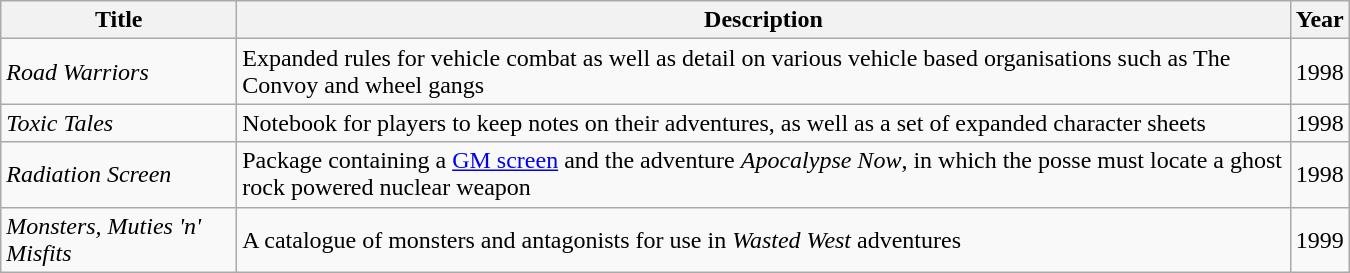<table class="wikitable" style="width: 900px">
<tr>
<th>Title</th>
<th>Description</th>
<th>Year</th>
</tr>
<tr>
<td><em>Road Warriors</em></td>
<td>Expanded rules for vehicle combat as well as detail on various vehicle based organisations such as The Convoy and wheel gangs</td>
<td>1998</td>
</tr>
<tr>
<td><em>Toxic Tales</em></td>
<td>Notebook for players to keep notes on their adventures, as well as a set of expanded character sheets</td>
<td>1998</td>
</tr>
<tr>
<td><em>Radiation Screen</em></td>
<td>Package containing a <a href='#'>GM screen</a> and the adventure <em>Apocalypse Now</em>, in which the posse must locate a ghost rock powered nuclear weapon</td>
<td>1998</td>
</tr>
<tr>
<td><em>Monsters, Muties 'n' Misfits</em></td>
<td>A catalogue of monsters and antagonists for use in <em>Wasted West</em> adventures</td>
<td>1999</td>
</tr>
</table>
